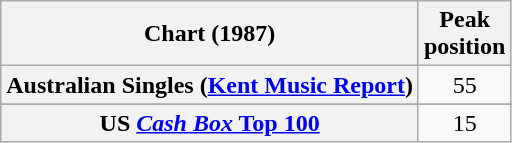<table class="wikitable plainrowheaders sortable">
<tr>
<th scope="col">Chart (1987)</th>
<th scope="col">Peak<br>position</th>
</tr>
<tr>
<th scope="row">Australian Singles (<a href='#'>Kent Music Report</a>)</th>
<td style="text-align:center;">55</td>
</tr>
<tr>
</tr>
<tr>
</tr>
<tr>
</tr>
<tr>
<th scope="row">US <a href='#'><em>Cash Box</em> Top 100</a></th>
<td style="text-align:center;">15</td>
</tr>
</table>
